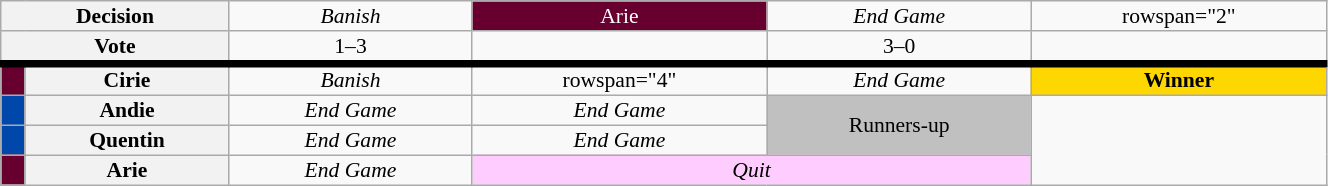<table class="wikitable" style="text-align:center; width:70%; font-size:90%; line-height:13px">
<tr>
<th colspan="2">Decision</th>
<td><em>Banish</em></td>
<td bgcolor="#67002F" style="color:#FFFFFF;">Arie</td>
<td><em>End Game</em></td>
<td>rowspan="2" </td>
</tr>
<tr>
<th colspan="2">Vote</th>
<td>1–3</td>
<td></td>
<td>3–0</td>
</tr>
<tr style="border-top:5px solid; height:0px">
<td bgcolor="67002F"></td>
<th>Cirie</th>
<td><em>Banish</em></td>
<td>rowspan="4" </td>
<td><em>End Game</em></td>
<td bgcolor="gold"><strong>Winner</strong></td>
</tr>
<tr>
<td bgcolor="0047AB"></td>
<th>Andie</th>
<td><em>End Game</em></td>
<td><em>End Game</em></td>
<td rowspan="2" bgcolor="silver">Runners-up</td>
</tr>
<tr>
<td bgcolor="0047AB"></td>
<th>Quentin</th>
<td><em>End Game</em></td>
<td><em>End Game</em></td>
</tr>
<tr>
<td bgcolor="67002F"></td>
<th>Arie</th>
<td><em>End Game</em></td>
<td colspan="2"align="center" style="background:#fcf;"><em>Quit</em></td>
</tr>
</table>
